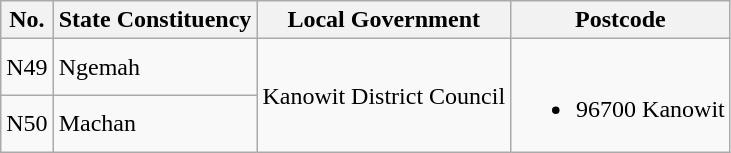<table class="wikitable">
<tr>
<th>No.</th>
<th>State Constituency</th>
<th>Local Government</th>
<th>Postcode</th>
</tr>
<tr>
<td>N49</td>
<td>Ngemah</td>
<td rowspan="2">Kanowit District Council</td>
<td rowspan="2"><br><ul><li>96700 Kanowit</li></ul></td>
</tr>
<tr>
<td>N50</td>
<td>Machan</td>
</tr>
</table>
